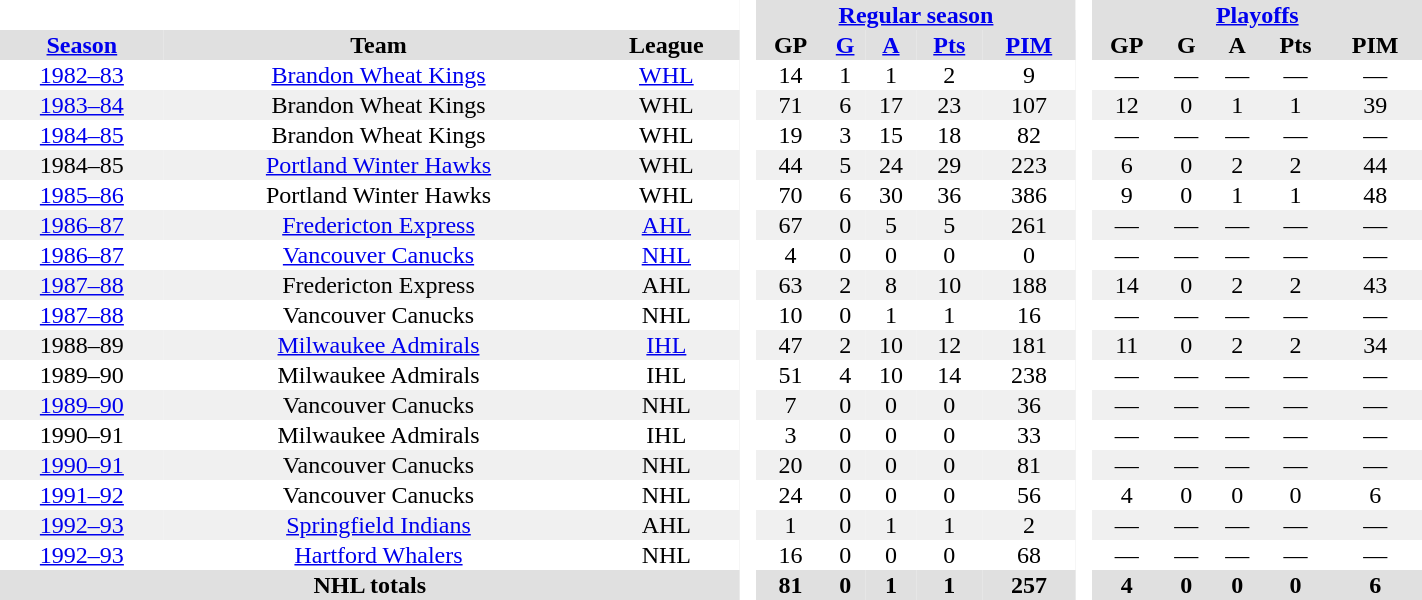<table BORDER="0" CELLPADDING="1" CELLSPACING="0" width="75%" style="text-align:center">
<tr bgcolor="#e0e0e0">
<th colspan="3" bgcolor="#ffffff"> </th>
<th rowspan="99" bgcolor="#ffffff"> </th>
<th colspan="5"><a href='#'>Regular season</a></th>
<th rowspan="99" bgcolor="#ffffff"> </th>
<th colspan="5"><a href='#'>Playoffs</a></th>
</tr>
<tr bgcolor="#e0e0e0">
<th><a href='#'>Season</a></th>
<th>Team</th>
<th>League</th>
<th>GP</th>
<th><a href='#'>G</a></th>
<th><a href='#'>A</a></th>
<th><a href='#'>Pts</a></th>
<th><a href='#'>PIM</a></th>
<th>GP</th>
<th>G</th>
<th>A</th>
<th>Pts</th>
<th>PIM</th>
</tr>
<tr ALIGN="center">
<td ALIGN="center"><a href='#'>1982–83</a></td>
<td ALIGN="center"><a href='#'>Brandon Wheat Kings</a></td>
<td ALIGN="center"><a href='#'>WHL</a></td>
<td ALIGN="center">14</td>
<td ALIGN="center">1</td>
<td ALIGN="center">1</td>
<td ALIGN="center">2</td>
<td ALIGN="center">9</td>
<td ALIGN="center">—</td>
<td ALIGN="center">—</td>
<td ALIGN="center">—</td>
<td ALIGN="center">—</td>
<td ALIGN="center">—</td>
</tr>
<tr ALIGN="center" bgcolor="#f0f0f0">
<td ALIGN="center"><a href='#'>1983–84</a></td>
<td ALIGN="center">Brandon Wheat Kings</td>
<td ALIGN="center">WHL</td>
<td ALIGN="center">71</td>
<td ALIGN="center">6</td>
<td ALIGN="center">17</td>
<td ALIGN="center">23</td>
<td ALIGN="center">107</td>
<td ALIGN="center">12</td>
<td ALIGN="center">0</td>
<td ALIGN="center">1</td>
<td ALIGN="center">1</td>
<td ALIGN="center">39</td>
</tr>
<tr ALIGN="center">
<td ALIGN="center"><a href='#'>1984–85</a></td>
<td ALIGN="center">Brandon Wheat Kings</td>
<td ALIGN="center">WHL</td>
<td ALIGN="center">19</td>
<td ALIGN="center">3</td>
<td ALIGN="center">15</td>
<td ALIGN="center">18</td>
<td ALIGN="center">82</td>
<td ALIGN="center">—</td>
<td ALIGN="center">—</td>
<td ALIGN="center">—</td>
<td ALIGN="center">—</td>
<td ALIGN="center">—</td>
</tr>
<tr ALIGN="center" bgcolor="#f0f0f0">
<td ALIGN="center">1984–85</td>
<td ALIGN="center"><a href='#'>Portland Winter Hawks</a></td>
<td ALIGN="center">WHL</td>
<td ALIGN="center">44</td>
<td ALIGN="center">5</td>
<td ALIGN="center">24</td>
<td ALIGN="center">29</td>
<td ALIGN="center">223</td>
<td ALIGN="center">6</td>
<td ALIGN="center">0</td>
<td ALIGN="center">2</td>
<td ALIGN="center">2</td>
<td ALIGN="center">44</td>
</tr>
<tr ALIGN="center">
<td ALIGN="center"><a href='#'>1985–86</a></td>
<td ALIGN="center">Portland Winter Hawks</td>
<td ALIGN="center">WHL</td>
<td ALIGN="center">70</td>
<td ALIGN="center">6</td>
<td ALIGN="center">30</td>
<td ALIGN="center">36</td>
<td ALIGN="center">386</td>
<td ALIGN="center">9</td>
<td ALIGN="center">0</td>
<td ALIGN="center">1</td>
<td ALIGN="center">1</td>
<td ALIGN="center">48</td>
</tr>
<tr ALIGN="center" bgcolor="#f0f0f0">
<td ALIGN="center"><a href='#'>1986–87</a></td>
<td ALIGN="center"><a href='#'>Fredericton Express</a></td>
<td ALIGN="center"><a href='#'>AHL</a></td>
<td ALIGN="center">67</td>
<td ALIGN="center">0</td>
<td ALIGN="center">5</td>
<td ALIGN="center">5</td>
<td ALIGN="center">261</td>
<td ALIGN="center">—</td>
<td ALIGN="center">—</td>
<td ALIGN="center">—</td>
<td ALIGN="center">—</td>
<td ALIGN="center">—</td>
</tr>
<tr ALIGN="center">
<td ALIGN="center"><a href='#'>1986–87</a></td>
<td ALIGN="center"><a href='#'>Vancouver Canucks</a></td>
<td ALIGN="center"><a href='#'>NHL</a></td>
<td ALIGN="center">4</td>
<td ALIGN="center">0</td>
<td ALIGN="center">0</td>
<td ALIGN="center">0</td>
<td ALIGN="center">0</td>
<td ALIGN="center">—</td>
<td ALIGN="center">—</td>
<td ALIGN="center">—</td>
<td ALIGN="center">—</td>
<td ALIGN="center">—</td>
</tr>
<tr ALIGN="center" bgcolor="#f0f0f0">
<td ALIGN="center"><a href='#'>1987–88</a></td>
<td ALIGN="center">Fredericton Express</td>
<td ALIGN="center">AHL</td>
<td ALIGN="center">63</td>
<td ALIGN="center">2</td>
<td ALIGN="center">8</td>
<td ALIGN="center">10</td>
<td ALIGN="center">188</td>
<td ALIGN="center">14</td>
<td ALIGN="center">0</td>
<td ALIGN="center">2</td>
<td ALIGN="center">2</td>
<td ALIGN="center">43</td>
</tr>
<tr ALIGN="center">
<td ALIGN="center"><a href='#'>1987–88</a></td>
<td ALIGN="center">Vancouver Canucks</td>
<td ALIGN="center">NHL</td>
<td ALIGN="center">10</td>
<td ALIGN="center">0</td>
<td ALIGN="center">1</td>
<td ALIGN="center">1</td>
<td ALIGN="center">16</td>
<td ALIGN="center">—</td>
<td ALIGN="center">—</td>
<td ALIGN="center">—</td>
<td ALIGN="center">—</td>
<td ALIGN="center">—</td>
</tr>
<tr ALIGN="center" bgcolor="#f0f0f0">
<td ALIGN="center">1988–89</td>
<td ALIGN="center"><a href='#'>Milwaukee Admirals</a></td>
<td ALIGN="center"><a href='#'>IHL</a></td>
<td ALIGN="center">47</td>
<td ALIGN="center">2</td>
<td ALIGN="center">10</td>
<td ALIGN="center">12</td>
<td ALIGN="center">181</td>
<td ALIGN="center">11</td>
<td ALIGN="center">0</td>
<td ALIGN="center">2</td>
<td ALIGN="center">2</td>
<td ALIGN="center">34</td>
</tr>
<tr ALIGN="center">
<td ALIGN="center">1989–90</td>
<td ALIGN="center">Milwaukee Admirals</td>
<td ALIGN="center">IHL</td>
<td ALIGN="center">51</td>
<td ALIGN="center">4</td>
<td ALIGN="center">10</td>
<td ALIGN="center">14</td>
<td ALIGN="center">238</td>
<td ALIGN="center">—</td>
<td ALIGN="center">—</td>
<td ALIGN="center">—</td>
<td ALIGN="center">—</td>
<td ALIGN="center">—</td>
</tr>
<tr ALIGN="center" bgcolor="#f0f0f0">
<td ALIGN="center"><a href='#'>1989–90</a></td>
<td ALIGN="center">Vancouver Canucks</td>
<td ALIGN="center">NHL</td>
<td ALIGN="center">7</td>
<td ALIGN="center">0</td>
<td ALIGN="center">0</td>
<td ALIGN="center">0</td>
<td ALIGN="center">36</td>
<td ALIGN="center">—</td>
<td ALIGN="center">—</td>
<td ALIGN="center">—</td>
<td ALIGN="center">—</td>
<td ALIGN="center">—</td>
</tr>
<tr ALIGN="center">
<td ALIGN="center">1990–91</td>
<td ALIGN="center">Milwaukee Admirals</td>
<td ALIGN="center">IHL</td>
<td ALIGN="center">3</td>
<td ALIGN="center">0</td>
<td ALIGN="center">0</td>
<td ALIGN="center">0</td>
<td ALIGN="center">33</td>
<td ALIGN="center">—</td>
<td ALIGN="center">—</td>
<td ALIGN="center">—</td>
<td ALIGN="center">—</td>
<td ALIGN="center">—</td>
</tr>
<tr ALIGN="center" bgcolor="#f0f0f0">
<td ALIGN="center"><a href='#'>1990–91</a></td>
<td ALIGN="center">Vancouver Canucks</td>
<td ALIGN="center">NHL</td>
<td ALIGN="center">20</td>
<td ALIGN="center">0</td>
<td ALIGN="center">0</td>
<td ALIGN="center">0</td>
<td ALIGN="center">81</td>
<td ALIGN="center">—</td>
<td ALIGN="center">—</td>
<td ALIGN="center">—</td>
<td ALIGN="center">—</td>
<td ALIGN="center">—</td>
</tr>
<tr ALIGN="center">
<td ALIGN="center"><a href='#'>1991–92</a></td>
<td ALIGN="center">Vancouver Canucks</td>
<td ALIGN="center">NHL</td>
<td ALIGN="center">24</td>
<td ALIGN="center">0</td>
<td ALIGN="center">0</td>
<td ALIGN="center">0</td>
<td ALIGN="center">56</td>
<td ALIGN="center">4</td>
<td ALIGN="center">0</td>
<td ALIGN="center">0</td>
<td ALIGN="center">0</td>
<td ALIGN="center">6</td>
</tr>
<tr ALIGN="center" bgcolor="#f0f0f0">
<td ALIGN="center"><a href='#'>1992–93</a></td>
<td ALIGN="center"><a href='#'>Springfield Indians</a></td>
<td ALIGN="center">AHL</td>
<td ALIGN="center">1</td>
<td ALIGN="center">0</td>
<td ALIGN="center">1</td>
<td ALIGN="center">1</td>
<td ALIGN="center">2</td>
<td ALIGN="center">—</td>
<td ALIGN="center">—</td>
<td ALIGN="center">—</td>
<td ALIGN="center">—</td>
<td ALIGN="center">—</td>
</tr>
<tr ALIGN="center">
<td ALIGN="center"><a href='#'>1992–93</a></td>
<td ALIGN="center"><a href='#'>Hartford Whalers</a></td>
<td ALIGN="center">NHL</td>
<td ALIGN="center">16</td>
<td ALIGN="center">0</td>
<td ALIGN="center">0</td>
<td ALIGN="center">0</td>
<td ALIGN="center">68</td>
<td ALIGN="center">—</td>
<td ALIGN="center">—</td>
<td ALIGN="center">—</td>
<td ALIGN="center">—</td>
<td ALIGN="center">—</td>
</tr>
<tr ALIGN="center" bgcolor="#e0e0e0">
<th colspan="3">NHL totals</th>
<th ALIGN="center">81</th>
<th ALIGN="center">0</th>
<th ALIGN="center">1</th>
<th ALIGN="center">1</th>
<th ALIGN="center">257</th>
<th ALIGN="center">4</th>
<th ALIGN="center">0</th>
<th ALIGN="center">0</th>
<th ALIGN="center">0</th>
<th ALIGN="center">6</th>
</tr>
</table>
